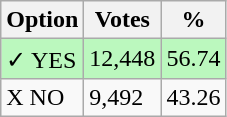<table class="wikitable">
<tr>
<th>Option</th>
<th>Votes</th>
<th>%</th>
</tr>
<tr>
<td style=background:#bbf8be>✓ YES</td>
<td style=background:#bbf8be>12,448</td>
<td style=background:#bbf8be>56.74</td>
</tr>
<tr>
<td>X NO</td>
<td>9,492</td>
<td>43.26</td>
</tr>
</table>
